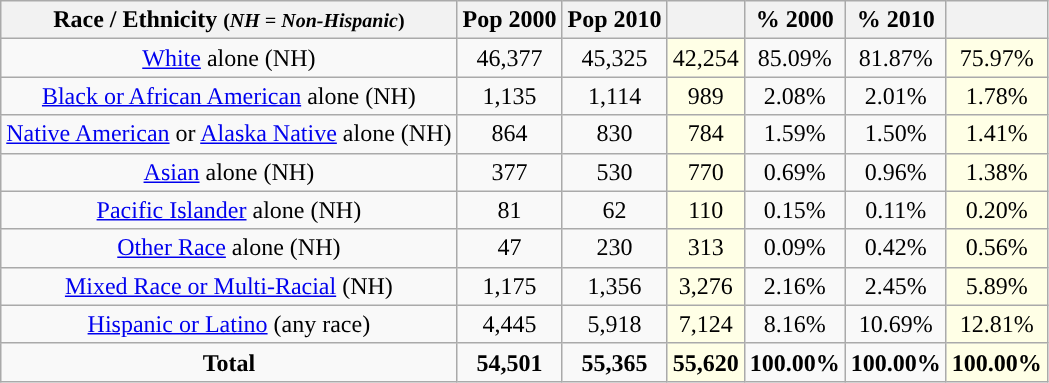<table class="wikitable" style="text-align:center;">
<tr>
<th>Race / Ethnicity <small>(<em>NH = Non-Hispanic</em>)</small></th>
<th>Pop 2000</th>
<th>Pop 2010</th>
<th></th>
<th>% 2000</th>
<th>% 2010</th>
<th></th>
</tr>
<tr>
<td><a href='#'>White</a> alone (NH)</td>
<td>46,377</td>
<td>45,325</td>
<td style='background: #ffffe6;'>42,254</td>
<td>85.09%</td>
<td>81.87%</td>
<td style='background: #ffffe6;'>75.97%</td>
</tr>
<tr>
<td><a href='#'>Black or African American</a> alone (NH)</td>
<td>1,135</td>
<td>1,114</td>
<td style='background: #ffffe6;'>989</td>
<td>2.08%</td>
<td>2.01%</td>
<td style='background: #ffffe6;'>1.78%</td>
</tr>
<tr>
<td><a href='#'>Native American</a> or <a href='#'>Alaska Native</a> alone (NH)</td>
<td>864</td>
<td>830</td>
<td style='background: #ffffe6;'>784</td>
<td>1.59%</td>
<td>1.50%</td>
<td style='background: #ffffe6;'>1.41%</td>
</tr>
<tr>
<td><a href='#'>Asian</a> alone (NH)</td>
<td>377</td>
<td>530</td>
<td style='background: #ffffe6;'>770</td>
<td>0.69%</td>
<td>0.96%</td>
<td style='background: #ffffe6;'>1.38%</td>
</tr>
<tr>
<td><a href='#'>Pacific Islander</a> alone (NH)</td>
<td>81</td>
<td>62</td>
<td style='background: #ffffe6;'>110</td>
<td>0.15%</td>
<td>0.11%</td>
<td style='background: #ffffe6;'>0.20%</td>
</tr>
<tr>
<td><a href='#'>Other Race</a> alone (NH)</td>
<td>47</td>
<td>230</td>
<td style='background: #ffffe6;'>313</td>
<td>0.09%</td>
<td>0.42%</td>
<td style='background: #ffffe6;'>0.56%</td>
</tr>
<tr>
<td><a href='#'>Mixed Race or Multi-Racial</a> (NH)</td>
<td>1,175</td>
<td>1,356</td>
<td style='background: #ffffe6;'>3,276</td>
<td>2.16%</td>
<td>2.45%</td>
<td style='background: #ffffe6;'>5.89%</td>
</tr>
<tr>
<td><a href='#'>Hispanic or Latino</a> (any race)</td>
<td>4,445</td>
<td>5,918</td>
<td style='background: #ffffe6;'>7,124</td>
<td>8.16%</td>
<td>10.69%</td>
<td style='background: #ffffe6;'>12.81%</td>
</tr>
<tr>
<td><strong>Total</strong></td>
<td><strong>54,501</strong></td>
<td><strong>55,365</strong></td>
<td style='background: #ffffe6;'><strong>55,620</strong></td>
<td><strong>100.00%</strong></td>
<td><strong>100.00%</strong></td>
<td style='background: #ffffe6;'><strong>100.00%</strong></td>
</tr>
</table>
